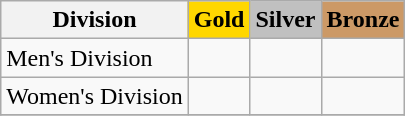<table class="wikitable">
<tr>
<th>Division</th>
<th style="background: gold">Gold</th>
<th style="background: silver">Silver</th>
<th style="background: #cc9966">Bronze</th>
</tr>
<tr>
<td>Men's Division</td>
<td align="center"></td>
<td align="center"></td>
<td align="center"></td>
</tr>
<tr>
<td>Women's Division</td>
<td align="center"></td>
<td align="center"></td>
<td align="center"></td>
</tr>
<tr>
</tr>
</table>
